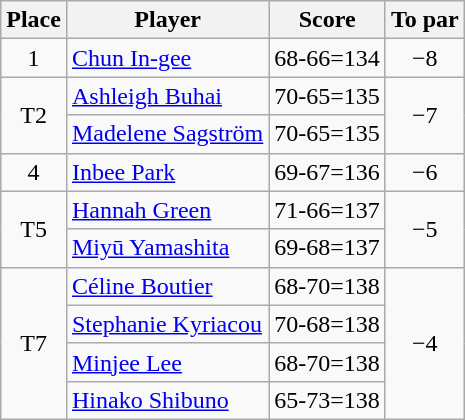<table class="wikitable">
<tr>
<th>Place</th>
<th>Player</th>
<th>Score</th>
<th>To par</th>
</tr>
<tr>
<td align=center>1</td>
<td> <a href='#'>Chun In-gee</a></td>
<td align=center>68-66=134</td>
<td align=center>−8</td>
</tr>
<tr>
<td align=center rowspan=2>T2</td>
<td> <a href='#'>Ashleigh Buhai</a></td>
<td align=center>70-65=135</td>
<td align=center rowspan=2>−7</td>
</tr>
<tr>
<td> <a href='#'>Madelene Sagström</a></td>
<td align=center>70-65=135</td>
</tr>
<tr>
<td align=center>4</td>
<td> <a href='#'>Inbee Park</a></td>
<td align=center>69-67=136</td>
<td align=center>−6</td>
</tr>
<tr>
<td align=center rowspan=2>T5</td>
<td> <a href='#'>Hannah Green</a></td>
<td align=center>71-66=137</td>
<td align=center rowspan=2>−5</td>
</tr>
<tr>
<td> <a href='#'>Miyū Yamashita</a></td>
<td align=center>69-68=137</td>
</tr>
<tr>
<td align=center rowspan=4>T7</td>
<td> <a href='#'>Céline Boutier</a></td>
<td align=center>68-70=138</td>
<td align=center rowspan=4>−4</td>
</tr>
<tr>
<td> <a href='#'>Stephanie Kyriacou</a></td>
<td align=center>70-68=138</td>
</tr>
<tr>
<td> <a href='#'>Minjee Lee</a></td>
<td align=center>68-70=138</td>
</tr>
<tr>
<td> <a href='#'>Hinako Shibuno</a></td>
<td align=center>65-73=138</td>
</tr>
</table>
